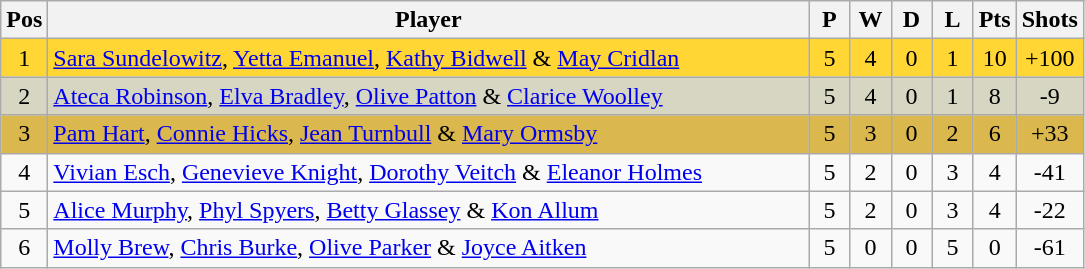<table class="wikitable" style="font-size: 100%">
<tr>
<th width=20>Pos</th>
<th width=500>Player</th>
<th width=20>P</th>
<th width=20>W</th>
<th width=20>D</th>
<th width=20>L</th>
<th width=20>Pts</th>
<th width=20>Shots</th>
</tr>
<tr align=center style="background: #FFD633;">
<td>1</td>
<td align="left"> <a href='#'>Sara Sundelowitz</a>, <a href='#'>Yetta Emanuel</a>, <a href='#'>Kathy Bidwell</a> & <a href='#'>May Cridlan</a></td>
<td>5</td>
<td>4</td>
<td>0</td>
<td>1</td>
<td>10</td>
<td>+100</td>
</tr>
<tr align=center style="background: #D6D6C2;">
<td>2</td>
<td align="left"> <a href='#'>Ateca Robinson</a>, <a href='#'>Elva Bradley</a>, <a href='#'>Olive Patton</a> & <a href='#'>Clarice Woolley</a></td>
<td>5</td>
<td>4</td>
<td>0</td>
<td>1</td>
<td>8</td>
<td>-9</td>
</tr>
<tr align=center style="background: #DBB84D;">
<td>3</td>
<td align="left"> <a href='#'>Pam Hart</a>, <a href='#'>Connie Hicks</a>, <a href='#'>Jean Turnbull</a> & <a href='#'>Mary Ormsby</a></td>
<td>5</td>
<td>3</td>
<td>0</td>
<td>2</td>
<td>6</td>
<td>+33</td>
</tr>
<tr align=center>
<td>4</td>
<td align="left"> <a href='#'>Vivian Esch</a>, <a href='#'>Genevieve Knight</a>, <a href='#'>Dorothy Veitch</a> & <a href='#'>Eleanor Holmes</a></td>
<td>5</td>
<td>2</td>
<td>0</td>
<td>3</td>
<td>4</td>
<td>-41</td>
</tr>
<tr align=center>
<td>5</td>
<td align="left"> <a href='#'>Alice Murphy</a>, <a href='#'>Phyl Spyers</a>, <a href='#'>Betty Glassey</a> & <a href='#'>Kon Allum</a></td>
<td>5</td>
<td>2</td>
<td>0</td>
<td>3</td>
<td>4</td>
<td>-22</td>
</tr>
<tr align=center>
<td>6</td>
<td align="left"> <a href='#'>Molly Brew</a>, <a href='#'>Chris Burke</a>, <a href='#'>Olive Parker</a> & <a href='#'>Joyce Aitken</a></td>
<td>5</td>
<td>0</td>
<td>0</td>
<td>5</td>
<td>0</td>
<td>-61</td>
</tr>
</table>
